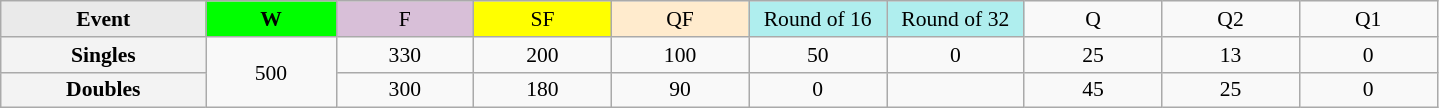<table class=wikitable style=font-size:90%;text-align:center>
<tr>
<td style="width:130px; background:#eaeaea;"><strong>Event</strong></td>
<td style="width:80px; background:lime;"><strong>W</strong></td>
<td style="width:85px; background:thistle;">F</td>
<td style="width:85px; background:#ff0;">SF</td>
<td style="width:85px; background:#ffebcd;">QF</td>
<td style="width:85px; background:#afeeee;">Round of 16</td>
<td style="width:85px; background:#afeeee;">Round of 32</td>
<td width=85>Q</td>
<td width=85>Q2</td>
<td width=85>Q1</td>
</tr>
<tr>
<th style="background:#f3f3f3;">Singles</th>
<td rowspan=2>500</td>
<td>330</td>
<td>200</td>
<td>100</td>
<td>50</td>
<td>0</td>
<td>25</td>
<td>13</td>
<td>0</td>
</tr>
<tr>
<th style="background:#f3f3f3;">Doubles</th>
<td>300</td>
<td>180</td>
<td>90</td>
<td>0</td>
<td></td>
<td>45</td>
<td>25</td>
<td>0</td>
</tr>
</table>
